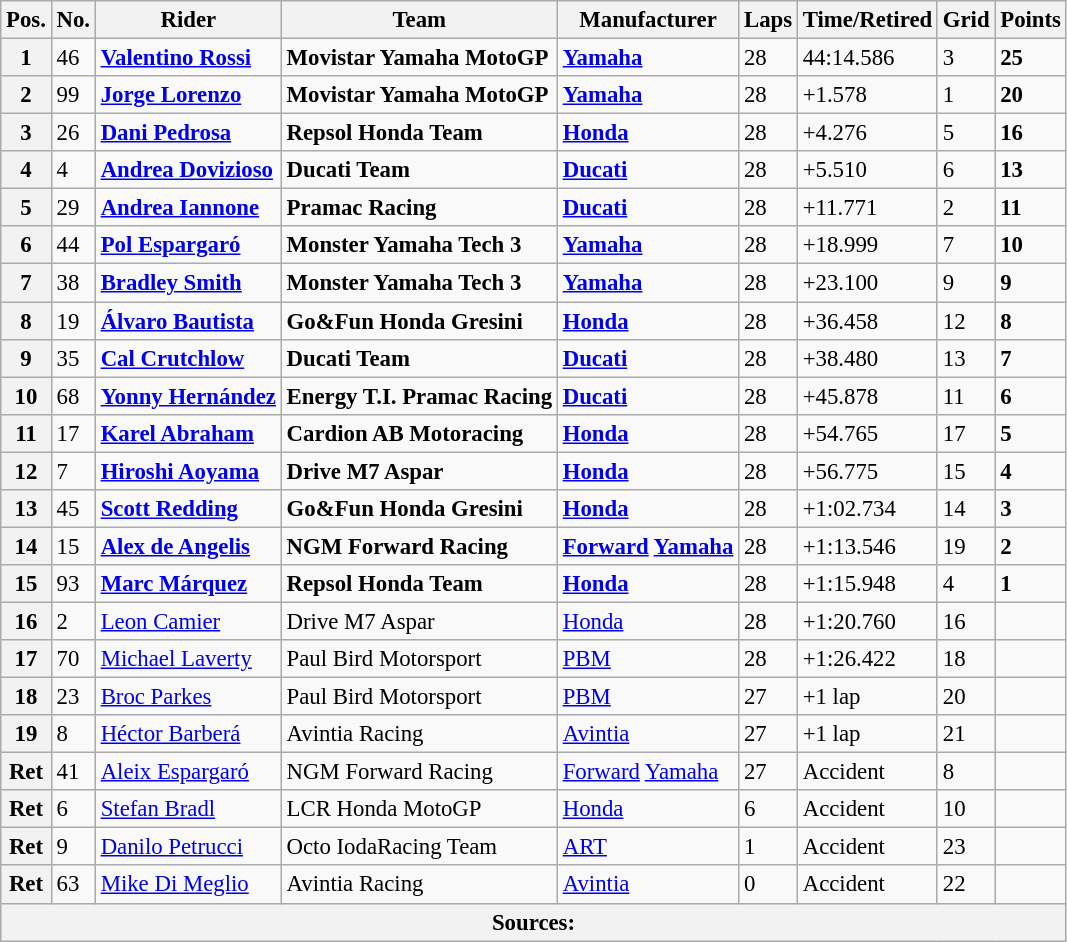<table class="wikitable" style="font-size: 95%;">
<tr>
<th>Pos.</th>
<th>No.</th>
<th>Rider</th>
<th>Team</th>
<th>Manufacturer</th>
<th>Laps</th>
<th>Time/Retired</th>
<th>Grid</th>
<th>Points</th>
</tr>
<tr>
<th>1</th>
<td>46</td>
<td> <strong><a href='#'>Valentino Rossi</a></strong></td>
<td><strong>Movistar Yamaha MotoGP</strong></td>
<td><strong><a href='#'>Yamaha</a></strong></td>
<td>28</td>
<td>44:14.586</td>
<td>3</td>
<td><strong>25</strong></td>
</tr>
<tr>
<th>2</th>
<td>99</td>
<td> <strong><a href='#'>Jorge Lorenzo</a></strong></td>
<td><strong>Movistar Yamaha MotoGP</strong></td>
<td><strong><a href='#'>Yamaha</a></strong></td>
<td>28</td>
<td>+1.578</td>
<td>1</td>
<td><strong>20</strong></td>
</tr>
<tr>
<th>3</th>
<td>26</td>
<td> <strong><a href='#'>Dani Pedrosa</a></strong></td>
<td><strong>Repsol Honda Team</strong></td>
<td><strong><a href='#'>Honda</a></strong></td>
<td>28</td>
<td>+4.276</td>
<td>5</td>
<td><strong>16</strong></td>
</tr>
<tr>
<th>4</th>
<td>4</td>
<td> <strong><a href='#'>Andrea Dovizioso</a></strong></td>
<td><strong>Ducati Team</strong></td>
<td><strong><a href='#'>Ducati</a></strong></td>
<td>28</td>
<td>+5.510</td>
<td>6</td>
<td><strong>13</strong></td>
</tr>
<tr>
<th>5</th>
<td>29</td>
<td> <strong><a href='#'>Andrea Iannone</a></strong></td>
<td><strong>Pramac Racing</strong></td>
<td><strong><a href='#'>Ducati</a></strong></td>
<td>28</td>
<td>+11.771</td>
<td>2</td>
<td><strong>11</strong></td>
</tr>
<tr>
<th>6</th>
<td>44</td>
<td> <strong><a href='#'>Pol Espargaró</a></strong></td>
<td><strong>Monster Yamaha Tech 3</strong></td>
<td><strong><a href='#'>Yamaha</a></strong></td>
<td>28</td>
<td>+18.999</td>
<td>7</td>
<td><strong>10</strong></td>
</tr>
<tr>
<th>7</th>
<td>38</td>
<td> <strong><a href='#'>Bradley Smith</a></strong></td>
<td><strong>Monster Yamaha Tech 3</strong></td>
<td><strong><a href='#'>Yamaha</a></strong></td>
<td>28</td>
<td>+23.100</td>
<td>9</td>
<td><strong>9</strong></td>
</tr>
<tr>
<th>8</th>
<td>19</td>
<td> <strong><a href='#'>Álvaro Bautista</a></strong></td>
<td><strong>Go&Fun Honda Gresini</strong></td>
<td><strong><a href='#'>Honda</a></strong></td>
<td>28</td>
<td>+36.458</td>
<td>12</td>
<td><strong>8</strong></td>
</tr>
<tr>
<th>9</th>
<td>35</td>
<td> <strong><a href='#'>Cal Crutchlow</a></strong></td>
<td><strong>Ducati Team</strong></td>
<td><strong><a href='#'>Ducati</a></strong></td>
<td>28</td>
<td>+38.480</td>
<td>13</td>
<td><strong>7</strong></td>
</tr>
<tr>
<th>10</th>
<td>68</td>
<td> <strong><a href='#'>Yonny Hernández</a></strong></td>
<td><strong>Energy T.I. Pramac Racing</strong></td>
<td><strong><a href='#'>Ducati</a></strong></td>
<td>28</td>
<td>+45.878</td>
<td>11</td>
<td><strong>6</strong></td>
</tr>
<tr>
<th>11</th>
<td>17</td>
<td> <strong><a href='#'>Karel Abraham</a></strong></td>
<td><strong>Cardion AB Motoracing</strong></td>
<td><strong><a href='#'>Honda</a></strong></td>
<td>28</td>
<td>+54.765</td>
<td>17</td>
<td><strong>5</strong></td>
</tr>
<tr>
<th>12</th>
<td>7</td>
<td> <strong><a href='#'>Hiroshi Aoyama</a></strong></td>
<td><strong>Drive M7 Aspar</strong></td>
<td><strong><a href='#'>Honda</a></strong></td>
<td>28</td>
<td>+56.775</td>
<td>15</td>
<td><strong>4</strong></td>
</tr>
<tr>
<th>13</th>
<td>45</td>
<td> <strong><a href='#'>Scott Redding</a></strong></td>
<td><strong>Go&Fun Honda Gresini</strong></td>
<td><strong><a href='#'>Honda</a></strong></td>
<td>28</td>
<td>+1:02.734</td>
<td>14</td>
<td><strong>3</strong></td>
</tr>
<tr>
<th>14</th>
<td>15</td>
<td> <strong><a href='#'>Alex de Angelis</a></strong></td>
<td><strong>NGM Forward Racing</strong></td>
<td><strong><a href='#'>Forward</a> <a href='#'>Yamaha</a></strong></td>
<td>28</td>
<td>+1:13.546</td>
<td>19</td>
<td><strong>2</strong></td>
</tr>
<tr>
<th>15</th>
<td>93</td>
<td> <strong><a href='#'>Marc Márquez</a></strong></td>
<td><strong>Repsol Honda Team</strong></td>
<td><strong><a href='#'>Honda</a></strong></td>
<td>28</td>
<td>+1:15.948</td>
<td>4</td>
<td><strong>1</strong></td>
</tr>
<tr>
<th>16</th>
<td>2</td>
<td> <a href='#'>Leon Camier</a></td>
<td>Drive M7 Aspar</td>
<td><a href='#'>Honda</a></td>
<td>28</td>
<td>+1:20.760</td>
<td>16</td>
<td></td>
</tr>
<tr>
<th>17</th>
<td>70</td>
<td> <a href='#'>Michael Laverty</a></td>
<td>Paul Bird Motorsport</td>
<td><a href='#'>PBM</a></td>
<td>28</td>
<td>+1:26.422</td>
<td>18</td>
<td></td>
</tr>
<tr>
<th>18</th>
<td>23</td>
<td> <a href='#'>Broc Parkes</a></td>
<td>Paul Bird Motorsport</td>
<td><a href='#'>PBM</a></td>
<td>27</td>
<td>+1 lap</td>
<td>20</td>
<td></td>
</tr>
<tr>
<th>19</th>
<td>8</td>
<td> <a href='#'>Héctor Barberá</a></td>
<td>Avintia Racing</td>
<td><a href='#'>Avintia</a></td>
<td>27</td>
<td>+1 lap</td>
<td>21</td>
<td></td>
</tr>
<tr>
<th>Ret</th>
<td>41</td>
<td> <a href='#'>Aleix Espargaró</a></td>
<td>NGM Forward Racing</td>
<td><a href='#'>Forward</a> <a href='#'>Yamaha</a></td>
<td>27</td>
<td>Accident</td>
<td>8</td>
<td></td>
</tr>
<tr>
<th>Ret</th>
<td>6</td>
<td> <a href='#'>Stefan Bradl</a></td>
<td>LCR Honda MotoGP</td>
<td><a href='#'>Honda</a></td>
<td>6</td>
<td>Accident</td>
<td>10</td>
<td></td>
</tr>
<tr>
<th>Ret</th>
<td>9</td>
<td> <a href='#'>Danilo Petrucci</a></td>
<td>Octo IodaRacing Team</td>
<td><a href='#'>ART</a></td>
<td>1</td>
<td>Accident</td>
<td>23</td>
<td></td>
</tr>
<tr>
<th>Ret</th>
<td>63</td>
<td> <a href='#'>Mike Di Meglio</a></td>
<td>Avintia Racing</td>
<td><a href='#'>Avintia</a></td>
<td>0</td>
<td>Accident</td>
<td>22</td>
<td></td>
</tr>
<tr>
<th colspan=9>Sources: </th>
</tr>
</table>
